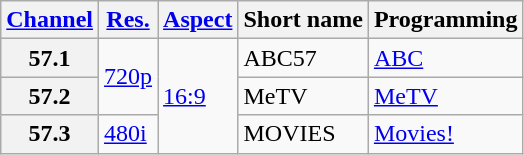<table class="wikitable">
<tr>
<th scope = "col"><a href='#'>Channel</a></th>
<th scope = "col"><a href='#'>Res.</a></th>
<th scope = "col"><a href='#'>Aspect</a></th>
<th scope = "col">Short name</th>
<th scope = "col">Programming</th>
</tr>
<tr>
<th scope = "row">57.1</th>
<td rowspan="2"><a href='#'>720p</a></td>
<td rowspan="3"><a href='#'>16:9</a></td>
<td>ABC57</td>
<td><a href='#'>ABC</a></td>
</tr>
<tr>
<th scope = "row">57.2</th>
<td>MeTV</td>
<td><a href='#'>MeTV</a></td>
</tr>
<tr>
<th scope = "row">57.3</th>
<td><a href='#'>480i</a></td>
<td>MOVIES</td>
<td><a href='#'>Movies!</a></td>
</tr>
</table>
